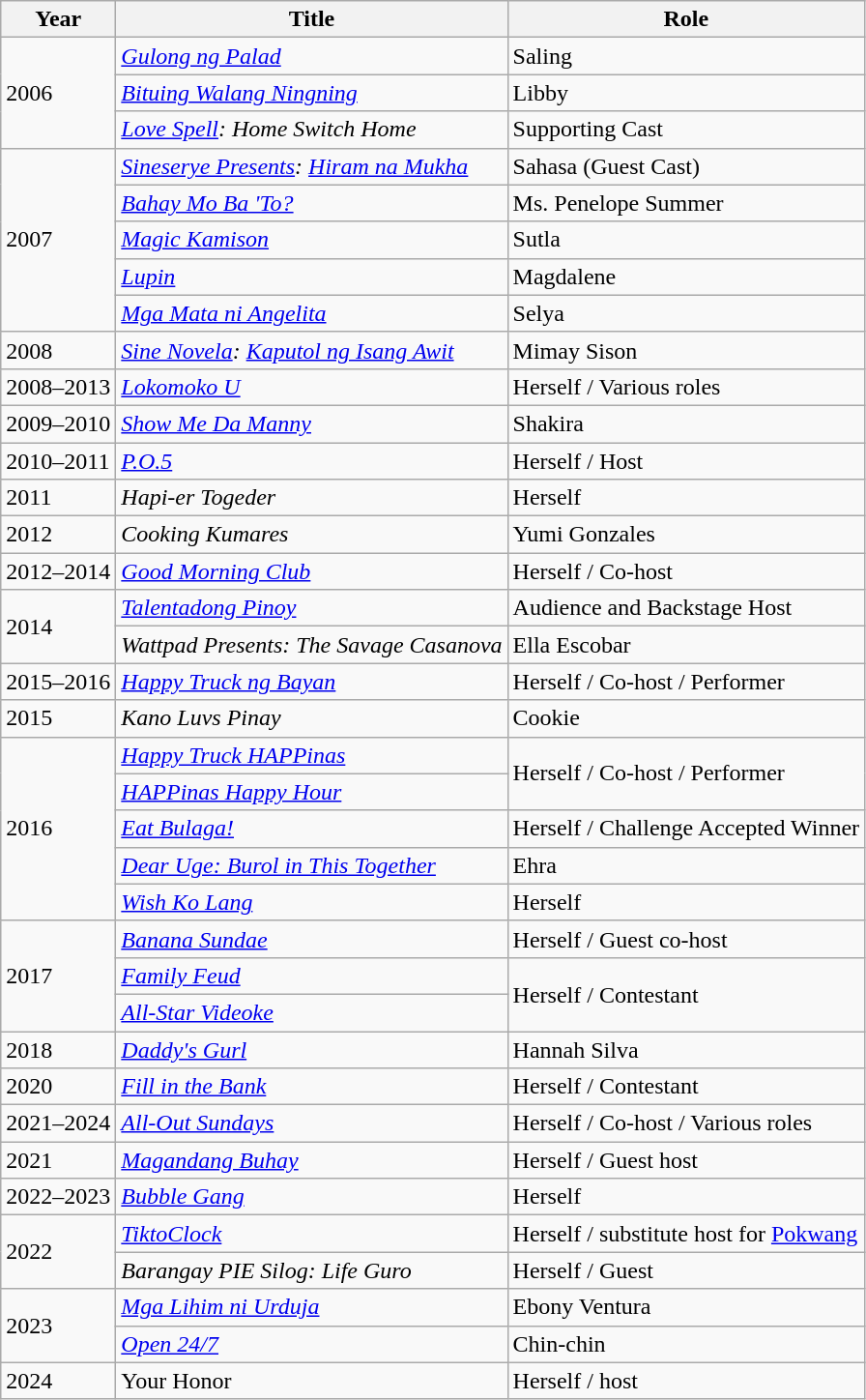<table class="wikitable">
<tr>
<th>Year</th>
<th>Title</th>
<th>Role</th>
</tr>
<tr>
<td rowspan=3>2006</td>
<td><em><a href='#'>Gulong ng Palad</a></em></td>
<td>Saling</td>
</tr>
<tr>
<td><em><a href='#'>Bituing Walang Ningning</a></em></td>
<td>Libby</td>
</tr>
<tr>
<td><em><a href='#'>Love Spell</a>: Home Switch Home</em></td>
<td>Supporting Cast</td>
</tr>
<tr>
<td rowspan=5>2007</td>
<td><em><a href='#'>Sineserye Presents</a>: <a href='#'>Hiram na Mukha</a></em></td>
<td>Sahasa (Guest Cast)</td>
</tr>
<tr>
<td><em><a href='#'>Bahay Mo Ba 'To?</a></em></td>
<td>Ms. Penelope Summer</td>
</tr>
<tr>
<td><em><a href='#'>Magic Kamison</a></em></td>
<td>Sutla</td>
</tr>
<tr>
<td><em><a href='#'>Lupin</a></em></td>
<td>Magdalene</td>
</tr>
<tr>
<td><em><a href='#'>Mga Mata ni Angelita</a></em></td>
<td>Selya</td>
</tr>
<tr>
<td>2008</td>
<td><em><a href='#'>Sine Novela</a>: <a href='#'>Kaputol ng Isang Awit</a> </em></td>
<td>Mimay Sison</td>
</tr>
<tr>
<td>2008–2013</td>
<td><em><a href='#'>Lokomoko U</a></em></td>
<td>Herself / Various roles</td>
</tr>
<tr>
<td>2009–2010</td>
<td><em><a href='#'>Show Me Da Manny</a></em></td>
<td>Shakira</td>
</tr>
<tr>
<td>2010–2011</td>
<td><em><a href='#'>P.O.5</a></em></td>
<td>Herself / Host</td>
</tr>
<tr>
<td>2011</td>
<td><em>Hapi-er Togeder</em></td>
<td>Herself</td>
</tr>
<tr>
<td>2012</td>
<td><em>Cooking Kumares</em></td>
<td>Yumi Gonzales</td>
</tr>
<tr>
<td>2012–2014</td>
<td><em><a href='#'>Good Morning Club</a></em></td>
<td>Herself / Co-host</td>
</tr>
<tr>
<td rowspan=2>2014</td>
<td><em><a href='#'>Talentadong Pinoy</a></em></td>
<td>Audience and Backstage Host</td>
</tr>
<tr>
<td><em>Wattpad Presents: The Savage Casanova</em></td>
<td>Ella Escobar</td>
</tr>
<tr>
<td>2015–2016</td>
<td><em><a href='#'>Happy Truck ng Bayan</a></em></td>
<td>Herself / Co-host / Performer</td>
</tr>
<tr>
<td>2015</td>
<td><em>Kano Luvs Pinay</em></td>
<td>Cookie</td>
</tr>
<tr>
<td rowspan="5">2016</td>
<td><em><a href='#'>Happy Truck HAPPinas</a></em></td>
<td rowspan=2>Herself / Co-host / Performer</td>
</tr>
<tr>
<td><em><a href='#'>HAPPinas Happy Hour</a></em></td>
</tr>
<tr>
<td><em><a href='#'>Eat Bulaga!</a></em></td>
<td>Herself / Challenge Accepted Winner</td>
</tr>
<tr>
<td><em><a href='#'>Dear Uge: Burol in This Together</a></em></td>
<td>Ehra</td>
</tr>
<tr>
<td><em><a href='#'>Wish Ko Lang</a></em></td>
<td>Herself</td>
</tr>
<tr>
<td rowspan=3>2017</td>
<td><em><a href='#'>Banana Sundae</a></em></td>
<td>Herself / Guest co-host</td>
</tr>
<tr>
<td><em><a href='#'>Family Feud</a></em></td>
<td rowspan="2">Herself / Contestant</td>
</tr>
<tr>
<td><em><a href='#'>All-Star Videoke</a></em></td>
</tr>
<tr>
<td>2018</td>
<td><em><a href='#'>Daddy's Gurl</a></em></td>
<td>Hannah Silva</td>
</tr>
<tr>
<td>2020</td>
<td><em><a href='#'>Fill in the Bank</a></em></td>
<td>Herself / Contestant</td>
</tr>
<tr>
<td>2021–2024</td>
<td><em><a href='#'>All-Out Sundays</a></em></td>
<td>Herself / Co-host / Various roles</td>
</tr>
<tr>
<td>2021</td>
<td><em><a href='#'>Magandang Buhay</a></em></td>
<td>Herself / Guest host</td>
</tr>
<tr>
<td>2022–2023</td>
<td><em><a href='#'>Bubble Gang</a></em></td>
<td>Herself</td>
</tr>
<tr>
<td rowspan=2>2022</td>
<td><em><a href='#'>TiktoClock</a></em></td>
<td>Herself / substitute host for <a href='#'>Pokwang</a></td>
</tr>
<tr>
<td><em>Barangay PIE Silog: Life Guro</em></td>
<td>Herself / Guest</td>
</tr>
<tr>
<td rowspan="2">2023</td>
<td><em><a href='#'>Mga Lihim ni Urduja</a></em></td>
<td>Ebony Ventura</td>
</tr>
<tr>
<td><em><a href='#'>Open 24/7</a></em></td>
<td>Chin-chin</td>
</tr>
<tr>
<td>2024</td>
<td>Your Honor</td>
<td>Herself / host</td>
</tr>
</table>
